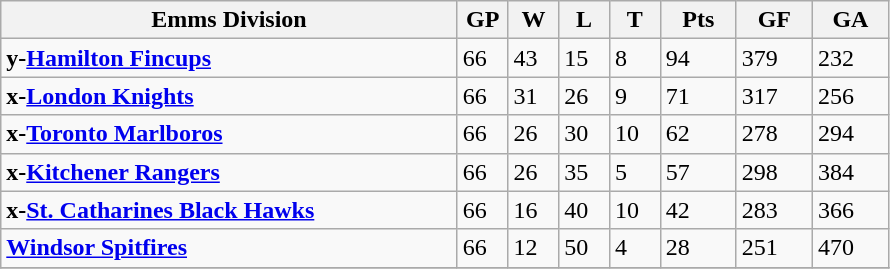<table class="wikitable">
<tr>
<th bgcolor="#DDDDFF" width="45%">Emms Division</th>
<th bgcolor="#DDDDFF" width="5%">GP</th>
<th bgcolor="#DDDDFF" width="5%">W</th>
<th bgcolor="#DDDDFF" width="5%">L</th>
<th bgcolor="#DDDDFF" width="5%">T</th>
<th bgcolor="#DDDDFF" width="7.5%">Pts</th>
<th bgcolor="#DDDDFF" width="7.5%">GF</th>
<th bgcolor="#DDDDFF" width="7.5%">GA</th>
</tr>
<tr>
<td><strong>y-<a href='#'>Hamilton Fincups</a></strong></td>
<td>66</td>
<td>43</td>
<td>15</td>
<td>8</td>
<td>94</td>
<td>379</td>
<td>232</td>
</tr>
<tr>
<td><strong>x-<a href='#'>London Knights</a></strong></td>
<td>66</td>
<td>31</td>
<td>26</td>
<td>9</td>
<td>71</td>
<td>317</td>
<td>256</td>
</tr>
<tr>
<td><strong>x-<a href='#'>Toronto Marlboros</a></strong></td>
<td>66</td>
<td>26</td>
<td>30</td>
<td>10</td>
<td>62</td>
<td>278</td>
<td>294</td>
</tr>
<tr>
<td><strong>x-<a href='#'>Kitchener Rangers</a></strong></td>
<td>66</td>
<td>26</td>
<td>35</td>
<td>5</td>
<td>57</td>
<td>298</td>
<td>384</td>
</tr>
<tr>
<td><strong>x-<a href='#'>St. Catharines Black Hawks</a></strong></td>
<td>66</td>
<td>16</td>
<td>40</td>
<td>10</td>
<td>42</td>
<td>283</td>
<td>366</td>
</tr>
<tr>
<td><strong><a href='#'>Windsor Spitfires</a></strong></td>
<td>66</td>
<td>12</td>
<td>50</td>
<td>4</td>
<td>28</td>
<td>251</td>
<td>470</td>
</tr>
<tr>
</tr>
</table>
